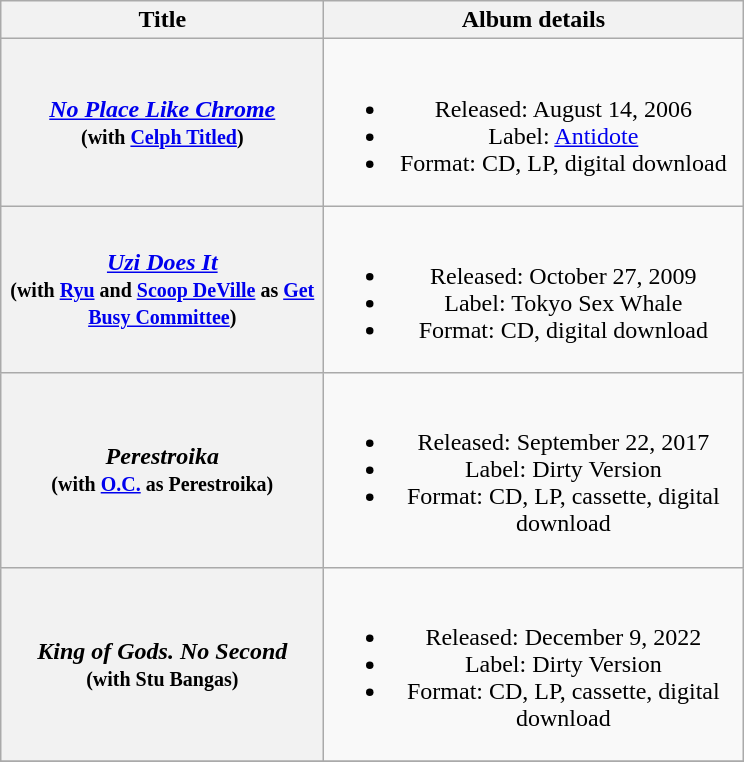<table class="wikitable plainrowheaders" style="text-align:center;">
<tr>
<th scope="col" rowspan="1" style="width:13em;">Title</th>
<th scope="col" rowspan="1" style="width:17em;">Album details</th>
</tr>
<tr>
<th scope="row"><em><a href='#'>No Place Like Chrome</a></em> <br><small>(with <a href='#'>Celph Titled</a>)</small></th>
<td><br><ul><li>Released: August 14, 2006</li><li>Label: <a href='#'>Antidote</a></li><li>Format: CD, LP, digital download</li></ul></td>
</tr>
<tr>
<th scope="row"><em><a href='#'>Uzi Does It</a></em> <br><small>(with <a href='#'>Ryu</a> and <a href='#'>Scoop DeVille</a> as <a href='#'>Get Busy Committee</a>)</small></th>
<td><br><ul><li>Released: October 27, 2009</li><li>Label: Tokyo Sex Whale</li><li>Format: CD, digital download</li></ul></td>
</tr>
<tr>
<th scope="row"><em>Perestroika</em> <br><small>(with <a href='#'>O.C.</a> as Perestroika)</small></th>
<td><br><ul><li>Released: September 22, 2017</li><li>Label: Dirty Version</li><li>Format: CD, LP, cassette, digital download</li></ul></td>
</tr>
<tr>
<th scope="row"><em>King of Gods. No Second</em> <br><small>(with Stu Bangas)</small></th>
<td><br><ul><li>Released: December 9, 2022</li><li>Label: Dirty Version</li><li>Format: CD, LP, cassette, digital download</li></ul></td>
</tr>
<tr>
</tr>
</table>
